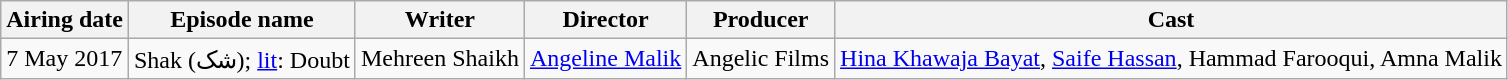<table class="wikitable plainrowheaders">
<tr>
<th>Airing date</th>
<th>Episode name</th>
<th>Writer</th>
<th>Director</th>
<th>Producer</th>
<th>Cast</th>
</tr>
<tr>
<td>7 May 2017</td>
<td>Shak (شک); <a href='#'>lit</a>: Doubt</td>
<td>Mehreen Shaikh</td>
<td><a href='#'>Angeline Malik</a></td>
<td>Angelic Films</td>
<td><a href='#'>Hina Khawaja Bayat</a>, <a href='#'>Saife Hassan</a>, Hammad Farooqui, Amna Malik</td>
</tr>
</table>
